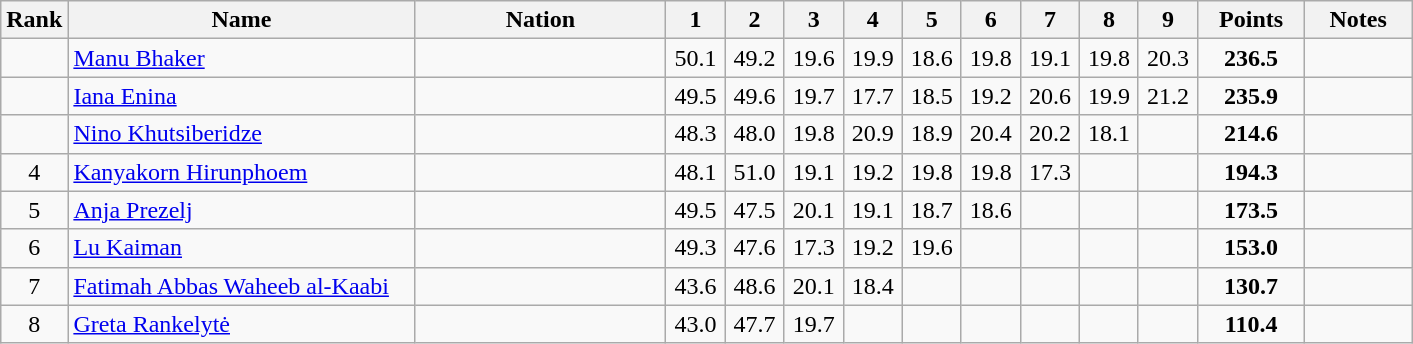<table class="wikitable" style="text-align:center;">
<tr>
<th>Rank</th>
<th style="width:14em;">Name</th>
<th style="width:10em;">Nation</th>
<th style="width:2em;">1</th>
<th style="width:2em;">2</th>
<th style="width:2em;">3</th>
<th style="width:2em;">4</th>
<th style="width:2em;">5</th>
<th style="width:2em;">6</th>
<th style="width:2em;">7</th>
<th style="width:2em;">8</th>
<th style="width:2em;">9</th>
<th style="width:4em;">Points</th>
<th style="width:4em;">Notes</th>
</tr>
<tr>
<td></td>
<td align=left><a href='#'>Manu Bhaker</a></td>
<td align=left></td>
<td>50.1</td>
<td>49.2</td>
<td>19.6</td>
<td>19.9</td>
<td>18.6</td>
<td>19.8</td>
<td>19.1</td>
<td>19.8</td>
<td>20.3</td>
<td><strong>236.5</strong></td>
<td></td>
</tr>
<tr>
<td></td>
<td align=left><a href='#'>Iana Enina</a></td>
<td align=left></td>
<td>49.5</td>
<td>49.6</td>
<td>19.7</td>
<td>17.7</td>
<td>18.5</td>
<td>19.2</td>
<td>20.6</td>
<td>19.9</td>
<td>21.2</td>
<td><strong>235.9</strong></td>
<td></td>
</tr>
<tr>
<td></td>
<td align=left><a href='#'>Nino Khutsiberidze</a></td>
<td align=left></td>
<td>48.3</td>
<td>48.0</td>
<td>19.8</td>
<td>20.9</td>
<td>18.9</td>
<td>20.4</td>
<td>20.2</td>
<td>18.1</td>
<td></td>
<td><strong>214.6</strong></td>
<td></td>
</tr>
<tr>
<td>4</td>
<td align=left><a href='#'>Kanyakorn Hirunphoem</a></td>
<td align=left></td>
<td>48.1</td>
<td>51.0</td>
<td>19.1</td>
<td>19.2</td>
<td>19.8</td>
<td>19.8</td>
<td>17.3</td>
<td></td>
<td></td>
<td><strong>194.3</strong></td>
<td></td>
</tr>
<tr>
<td>5</td>
<td align=left><a href='#'>Anja Prezelj</a></td>
<td align=left></td>
<td>49.5</td>
<td>47.5</td>
<td>20.1</td>
<td>19.1</td>
<td>18.7</td>
<td>18.6</td>
<td></td>
<td></td>
<td></td>
<td><strong>173.5</strong></td>
<td></td>
</tr>
<tr>
<td>6</td>
<td align=left><a href='#'>Lu Kaiman</a></td>
<td align=left></td>
<td>49.3</td>
<td>47.6</td>
<td>17.3</td>
<td>19.2</td>
<td>19.6</td>
<td></td>
<td></td>
<td></td>
<td></td>
<td><strong>153.0</strong></td>
<td></td>
</tr>
<tr>
<td>7</td>
<td align=left><a href='#'>Fatimah Abbas Waheeb al-Kaabi</a></td>
<td align=left></td>
<td>43.6</td>
<td>48.6</td>
<td>20.1</td>
<td>18.4</td>
<td></td>
<td></td>
<td></td>
<td></td>
<td></td>
<td><strong>130.7</strong></td>
<td></td>
</tr>
<tr>
<td>8</td>
<td align=left><a href='#'>Greta Rankelytė</a></td>
<td align=left></td>
<td>43.0</td>
<td>47.7</td>
<td>19.7</td>
<td></td>
<td></td>
<td></td>
<td></td>
<td></td>
<td></td>
<td><strong>110.4</strong></td>
<td></td>
</tr>
</table>
